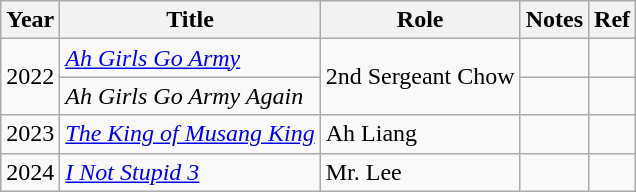<table class="wikitable sortable">
<tr>
<th>Year</th>
<th>Title</th>
<th>Role</th>
<th class="unsortable">Notes</th>
<th class="unsortable">Ref</th>
</tr>
<tr>
<td rowspan="2">2022</td>
<td><em><a href='#'>Ah Girls Go Army</a></em></td>
<td rowspan="2">2nd Sergeant Chow</td>
<td></td>
<td></td>
</tr>
<tr>
<td><em>Ah Girls Go Army Again</em></td>
<td></td>
<td></td>
</tr>
<tr>
<td>2023</td>
<td><em><a href='#'>The King of Musang King</a></em></td>
<td>Ah Liang</td>
<td></td>
<td></td>
</tr>
<tr>
<td>2024</td>
<td><em><a href='#'>I Not Stupid 3</a></em></td>
<td>Mr. Lee</td>
<td></td>
<td></td>
</tr>
</table>
